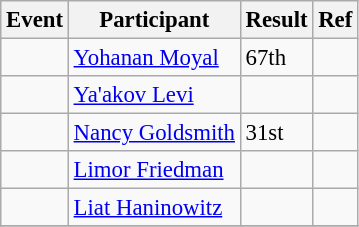<table class="wikitable" style="font-size: 95%;">
<tr>
<th>Event</th>
<th>Participant</th>
<th>Result</th>
<th>Ref</th>
</tr>
<tr>
<td></td>
<td><a href='#'>Yohanan Moyal</a></td>
<td>67th</td>
<td></td>
</tr>
<tr>
<td></td>
<td><a href='#'>Ya'akov Levi</a></td>
<td></td>
<td></td>
</tr>
<tr>
<td></td>
<td><a href='#'>Nancy Goldsmith</a></td>
<td>31st</td>
<td></td>
</tr>
<tr>
<td></td>
<td><a href='#'>Limor Friedman</a></td>
<td></td>
<td></td>
</tr>
<tr>
<td></td>
<td><a href='#'>Liat Haninowitz</a></td>
<td></td>
<td></td>
</tr>
<tr>
</tr>
</table>
